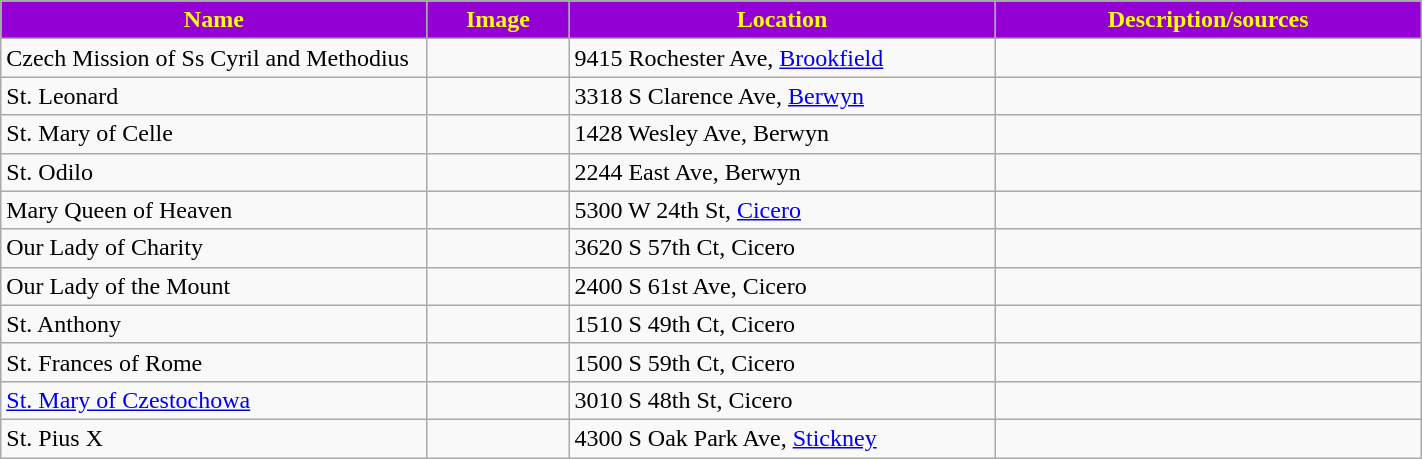<table class="wikitable sortable" style="width:75%">
<tr>
<th style="background:darkviolet; color:yellow;" width="30%"><strong>Name</strong></th>
<th style="background:darkviolet; color:yellow;" width="10%"><strong>Image</strong></th>
<th style="background:darkviolet; color:yellow;" width="30%"><strong>Location</strong></th>
<th style="background:darkviolet; color:yellow;" width="30%"><strong>Description/sources</strong></th>
</tr>
<tr>
<td>Czech Mission of Ss Cyril and Methodius</td>
<td></td>
<td>9415 Rochester Ave, <a href='#'>Brookfield</a></td>
<td></td>
</tr>
<tr>
<td>St. Leonard</td>
<td></td>
<td>3318 S Clarence Ave, <a href='#'>Berwyn</a></td>
<td></td>
</tr>
<tr>
<td>St. Mary of Celle</td>
<td></td>
<td>1428 Wesley Ave, Berwyn</td>
<td></td>
</tr>
<tr>
<td>St. Odilo</td>
<td></td>
<td>2244 East Ave, Berwyn</td>
<td></td>
</tr>
<tr>
<td>Mary Queen of Heaven</td>
<td></td>
<td>5300 W 24th St, <a href='#'>Cicero</a></td>
<td></td>
</tr>
<tr>
<td>Our Lady of Charity</td>
<td></td>
<td>3620 S 57th Ct, Cicero</td>
<td></td>
</tr>
<tr>
<td>Our Lady of the Mount</td>
<td></td>
<td>2400 S 61st Ave, Cicero</td>
<td></td>
</tr>
<tr>
<td>St. Anthony</td>
<td></td>
<td>1510 S 49th Ct, Cicero</td>
<td></td>
</tr>
<tr>
<td>St. Frances of Rome</td>
<td></td>
<td>1500 S 59th Ct, Cicero</td>
<td></td>
</tr>
<tr>
<td><a href='#'>St. Mary of Czestochowa</a></td>
<td></td>
<td>3010 S 48th St, Cicero</td>
<td></td>
</tr>
<tr>
<td>St. Pius X</td>
<td></td>
<td>4300 S Oak Park Ave, <a href='#'>Stickney</a></td>
<td></td>
</tr>
</table>
